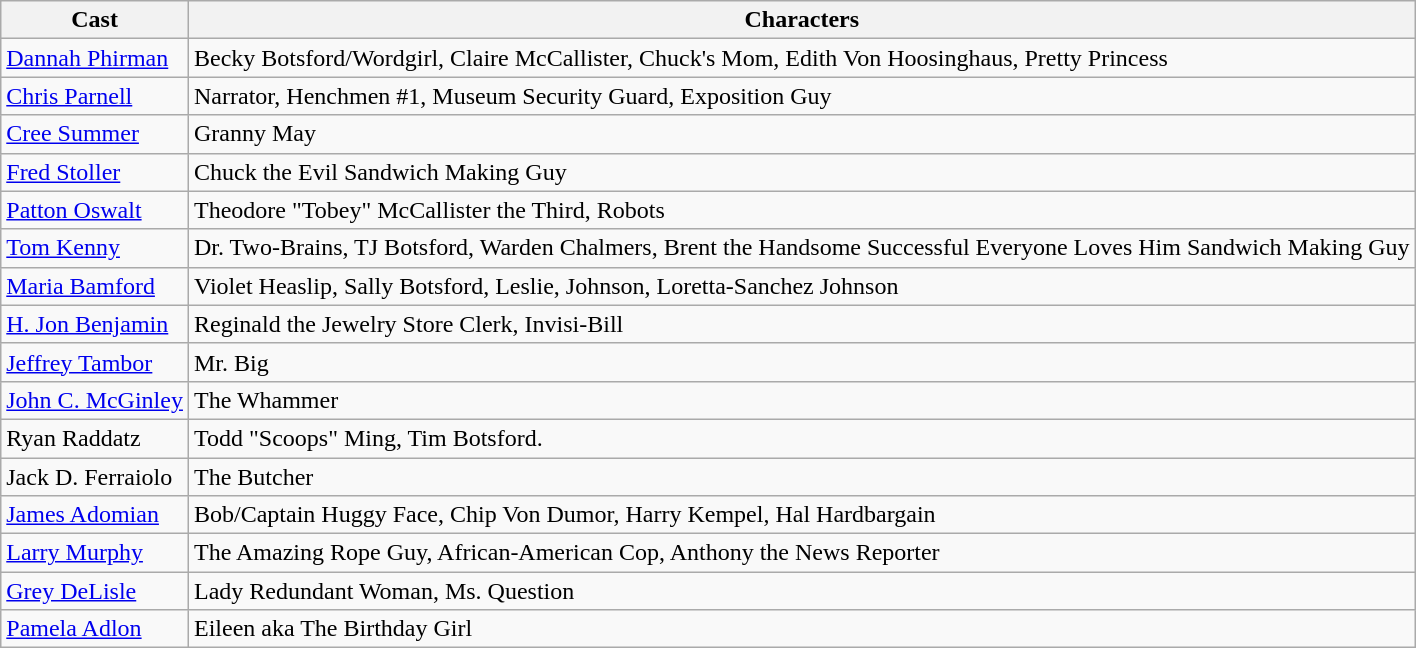<table class="wikitable">
<tr>
<th>Cast</th>
<th>Characters</th>
</tr>
<tr>
<td><a href='#'>Dannah Phirman</a></td>
<td>Becky Botsford/Wordgirl, Claire McCallister, Chuck's Mom, Edith Von Hoosinghaus, Pretty Princess</td>
</tr>
<tr>
<td><a href='#'>Chris Parnell</a></td>
<td>Narrator, Henchmen #1, Museum Security Guard, Exposition Guy</td>
</tr>
<tr>
<td><a href='#'>Cree Summer</a></td>
<td>Granny May</td>
</tr>
<tr>
<td><a href='#'>Fred Stoller</a></td>
<td>Chuck the Evil Sandwich Making Guy</td>
</tr>
<tr>
<td><a href='#'>Patton Oswalt</a></td>
<td>Theodore "Tobey" McCallister the Third, Robots</td>
</tr>
<tr>
<td><a href='#'>Tom Kenny</a></td>
<td>Dr. Two-Brains, TJ Botsford, Warden Chalmers, Brent the Handsome Successful Everyone Loves Him Sandwich Making Guy</td>
</tr>
<tr>
<td><a href='#'>Maria Bamford</a></td>
<td>Violet Heaslip, Sally Botsford, Leslie, Johnson, Loretta-Sanchez Johnson</td>
</tr>
<tr>
<td><a href='#'>H. Jon Benjamin</a></td>
<td>Reginald the Jewelry Store Clerk, Invisi-Bill</td>
</tr>
<tr>
<td><a href='#'>Jeffrey Tambor</a></td>
<td>Mr. Big</td>
</tr>
<tr>
<td><a href='#'>John C. McGinley</a></td>
<td>The Whammer</td>
</tr>
<tr>
<td>Ryan Raddatz</td>
<td>Todd "Scoops" Ming, Tim Botsford.</td>
</tr>
<tr>
<td>Jack D. Ferraiolo</td>
<td>The Butcher</td>
</tr>
<tr>
<td><a href='#'>James Adomian</a></td>
<td>Bob/Captain Huggy Face, Chip Von Dumor, Harry Kempel, Hal Hardbargain</td>
</tr>
<tr>
<td><a href='#'>Larry Murphy</a></td>
<td>The Amazing Rope Guy, African-American Cop, Anthony the News Reporter</td>
</tr>
<tr>
<td><a href='#'>Grey DeLisle</a></td>
<td>Lady Redundant Woman, Ms. Question</td>
</tr>
<tr>
<td><a href='#'>Pamela Adlon</a></td>
<td>Eileen aka The Birthday Girl</td>
</tr>
</table>
